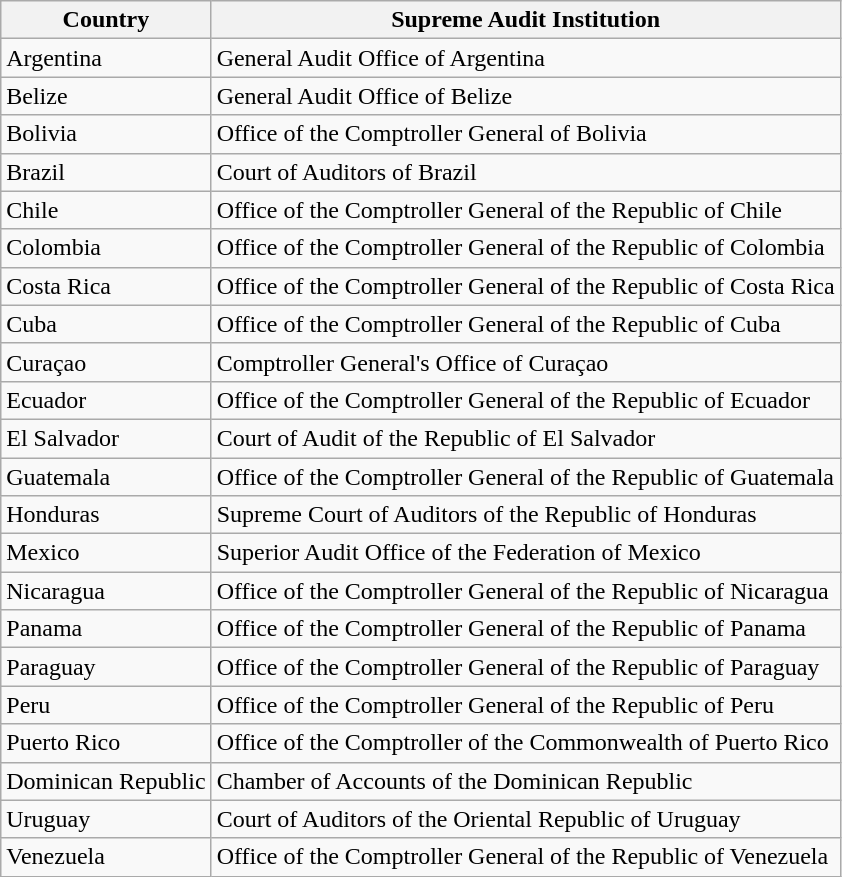<table class="wikitable">
<tr>
<th><strong>Country</strong></th>
<th><strong>Supreme Audit Institution</strong></th>
</tr>
<tr>
<td>Argentina</td>
<td>General Audit Office of Argentina</td>
</tr>
<tr>
<td>Belize</td>
<td>General Audit Office of Belize</td>
</tr>
<tr>
<td>Bolivia</td>
<td>Office of the Comptroller General of Bolivia</td>
</tr>
<tr>
<td>Brazil</td>
<td>Court of Auditors of Brazil</td>
</tr>
<tr>
<td>Chile</td>
<td>Office of the Comptroller General of the Republic of Chile</td>
</tr>
<tr>
<td>Colombia</td>
<td>Office of the Comptroller General of the Republic of Colombia</td>
</tr>
<tr>
<td>Costa Rica</td>
<td>Office of the Comptroller General of the Republic of Costa Rica</td>
</tr>
<tr>
<td>Cuba</td>
<td>Office of the Comptroller General of the Republic of Cuba</td>
</tr>
<tr>
<td>Curaçao</td>
<td>Comptroller General's Office of Curaçao</td>
</tr>
<tr>
<td>Ecuador</td>
<td>Office of the Comptroller General of the Republic of Ecuador</td>
</tr>
<tr>
<td>El Salvador</td>
<td>Court of Audit of the Republic of El Salvador</td>
</tr>
<tr>
<td>Guatemala</td>
<td>Office of the Comptroller General of the Republic of Guatemala</td>
</tr>
<tr>
<td>Honduras</td>
<td>Supreme Court of Auditors of the Republic of Honduras</td>
</tr>
<tr>
<td>Mexico</td>
<td>Superior Audit Office of the Federation of Mexico</td>
</tr>
<tr>
<td>Nicaragua</td>
<td>Office of the Comptroller General of the Republic of Nicaragua</td>
</tr>
<tr>
<td>Panama</td>
<td>Office of the Comptroller General of the Republic of Panama</td>
</tr>
<tr>
<td>Paraguay</td>
<td>Office of the Comptroller General of the Republic of Paraguay</td>
</tr>
<tr>
<td>Peru</td>
<td>Office of the Comptroller General of the Republic of Peru</td>
</tr>
<tr>
<td>Puerto Rico</td>
<td>Office of the Comptroller of the Commonwealth of Puerto Rico</td>
</tr>
<tr>
<td>Dominican Republic</td>
<td>Chamber of Accounts of the Dominican Republic</td>
</tr>
<tr>
<td>Uruguay</td>
<td>Court of Auditors of the Oriental Republic of Uruguay</td>
</tr>
<tr>
<td>Venezuela</td>
<td>Office of the Comptroller General of the Republic of Venezuela</td>
</tr>
</table>
